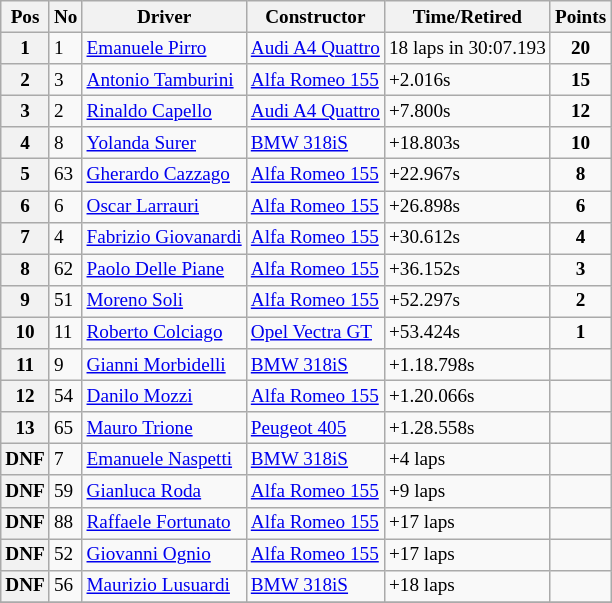<table class="wikitable" style="font-size: 80%;">
<tr>
<th>Pos</th>
<th>No</th>
<th>Driver</th>
<th>Constructor</th>
<th>Time/Retired</th>
<th>Points</th>
</tr>
<tr>
<th>1</th>
<td>1</td>
<td> <a href='#'>Emanuele Pirro</a></td>
<td><a href='#'>Audi A4 Quattro</a></td>
<td>18 laps in  30:07.193</td>
<td align=center><strong>20</strong></td>
</tr>
<tr>
<th>2</th>
<td>3</td>
<td> <a href='#'>Antonio Tamburini</a></td>
<td><a href='#'>Alfa Romeo 155</a></td>
<td>+2.016s</td>
<td align=center><strong>15</strong></td>
</tr>
<tr>
<th>3</th>
<td>2</td>
<td> <a href='#'>Rinaldo Capello</a></td>
<td><a href='#'>Audi A4 Quattro</a></td>
<td>+7.800s</td>
<td align=center><strong>12</strong></td>
</tr>
<tr>
<th>4</th>
<td>8</td>
<td> <a href='#'>Yolanda Surer</a></td>
<td><a href='#'>BMW 318iS</a></td>
<td>+18.803s</td>
<td align=center><strong>10</strong></td>
</tr>
<tr>
<th>5</th>
<td>63</td>
<td> <a href='#'>Gherardo Cazzago</a></td>
<td><a href='#'>Alfa Romeo 155</a></td>
<td>+22.967s</td>
<td align=center><strong>8</strong></td>
</tr>
<tr>
<th>6</th>
<td>6</td>
<td> <a href='#'>Oscar Larrauri</a></td>
<td><a href='#'>Alfa Romeo 155</a></td>
<td>+26.898s</td>
<td align=center><strong>6</strong></td>
</tr>
<tr>
<th>7</th>
<td>4</td>
<td> <a href='#'>Fabrizio Giovanardi</a></td>
<td><a href='#'>Alfa Romeo 155</a></td>
<td>+30.612s</td>
<td align=center><strong>4</strong></td>
</tr>
<tr>
<th>8</th>
<td>62</td>
<td> <a href='#'>Paolo Delle Piane</a></td>
<td><a href='#'>Alfa Romeo 155</a></td>
<td>+36.152s</td>
<td align=center><strong>3</strong></td>
</tr>
<tr>
<th>9</th>
<td>51</td>
<td> <a href='#'>Moreno Soli</a></td>
<td><a href='#'>Alfa Romeo 155</a></td>
<td>+52.297s</td>
<td align=center><strong>2</strong></td>
</tr>
<tr>
<th>10</th>
<td>11</td>
<td> <a href='#'>Roberto Colciago</a></td>
<td><a href='#'> Opel Vectra GT</a></td>
<td>+53.424s</td>
<td align=center><strong>1</strong></td>
</tr>
<tr>
<th>11</th>
<td>9</td>
<td> <a href='#'>Gianni Morbidelli</a></td>
<td><a href='#'>BMW 318iS</a></td>
<td>+1.18.798s</td>
<td></td>
</tr>
<tr>
<th>12</th>
<td>54</td>
<td> <a href='#'>Danilo Mozzi</a></td>
<td><a href='#'>Alfa Romeo 155</a></td>
<td>+1.20.066s</td>
<td></td>
</tr>
<tr>
<th>13</th>
<td>65</td>
<td> <a href='#'>Mauro Trione</a></td>
<td><a href='#'>Peugeot 405</a></td>
<td>+1.28.558s</td>
<td></td>
</tr>
<tr>
<th>DNF</th>
<td>7</td>
<td> <a href='#'>Emanuele Naspetti</a></td>
<td><a href='#'>BMW 318iS</a></td>
<td>+4 laps</td>
<td></td>
</tr>
<tr>
<th>DNF</th>
<td>59</td>
<td> <a href='#'>Gianluca Roda</a></td>
<td><a href='#'>Alfa Romeo 155</a></td>
<td>+9 laps</td>
<td></td>
</tr>
<tr>
<th>DNF</th>
<td>88</td>
<td> <a href='#'>Raffaele Fortunato</a></td>
<td><a href='#'>Alfa Romeo 155</a></td>
<td>+17 laps</td>
<td></td>
</tr>
<tr>
<th>DNF</th>
<td>52</td>
<td> <a href='#'>Giovanni Ognio</a></td>
<td><a href='#'>Alfa Romeo 155</a></td>
<td>+17 laps</td>
<td></td>
</tr>
<tr>
<th>DNF</th>
<td>56</td>
<td> <a href='#'>Maurizio Lusuardi</a></td>
<td><a href='#'>BMW 318iS</a></td>
<td>+18 laps</td>
<td></td>
</tr>
<tr>
</tr>
</table>
